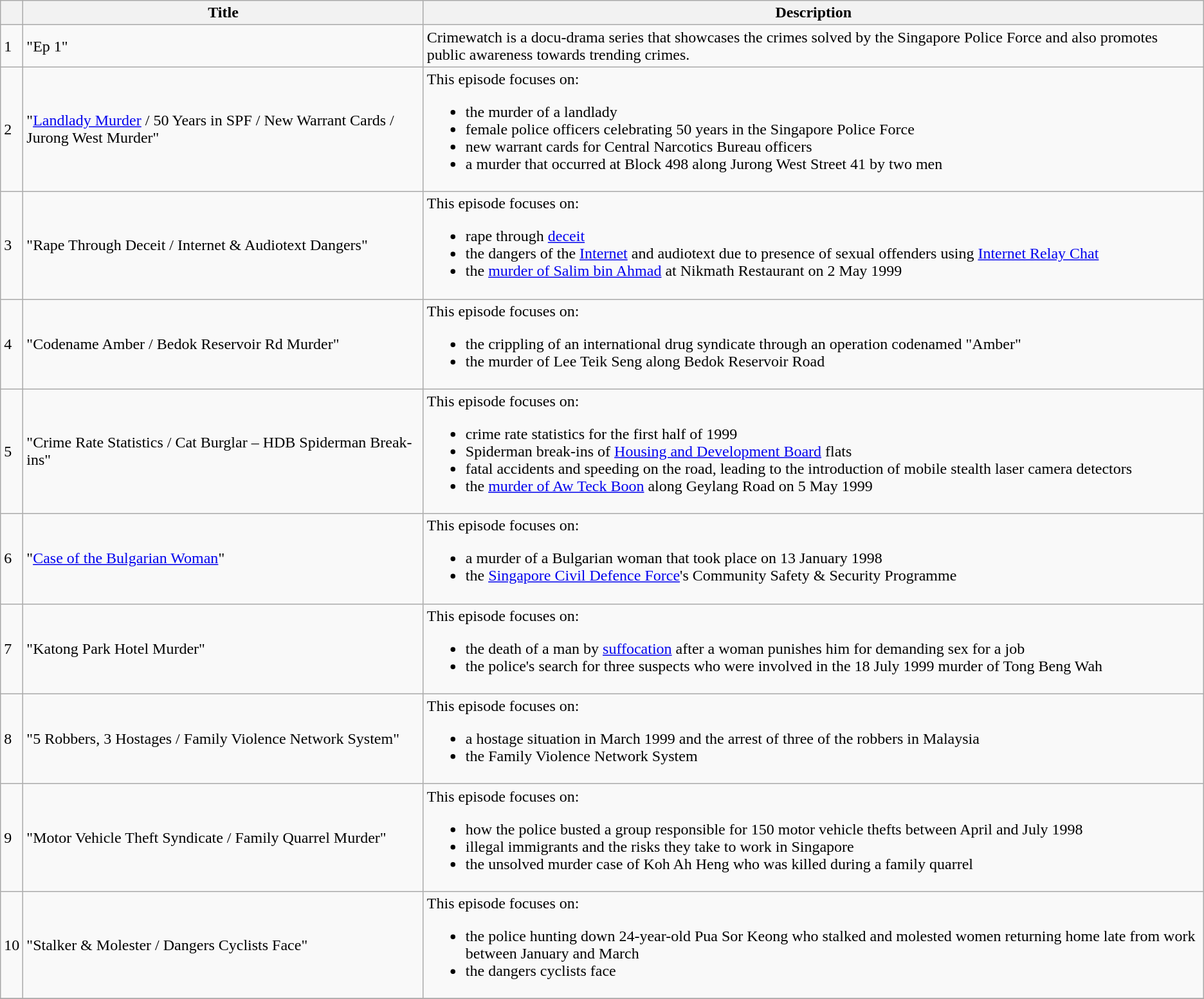<table class="wikitable">
<tr>
<th></th>
<th>Title</th>
<th>Description</th>
</tr>
<tr>
<td>1</td>
<td>"Ep 1"</td>
<td>Crimewatch is a docu-drama series that showcases the crimes solved by the Singapore Police Force and also promotes public awareness towards trending crimes.</td>
</tr>
<tr>
<td>2</td>
<td>"<a href='#'>Landlady Murder</a> / 50 Years in SPF / New Warrant Cards / Jurong West Murder"</td>
<td>This episode focuses on:<br><ul><li>the murder of a landlady</li><li>female police officers celebrating 50 years in the Singapore Police Force</li><li>new warrant cards for Central Narcotics Bureau officers</li><li>a murder that occurred at Block 498 along Jurong West Street 41 by two men</li></ul></td>
</tr>
<tr>
<td>3</td>
<td>"Rape Through Deceit / Internet & Audiotext Dangers"</td>
<td>This episode focuses on:<br><ul><li>rape through <a href='#'>deceit</a></li><li>the dangers of the <a href='#'>Internet</a> and audiotext due to presence of sexual offenders using <a href='#'>Internet Relay Chat</a></li><li>the <a href='#'>murder of Salim bin Ahmad</a> at Nikmath Restaurant on 2 May 1999</li></ul></td>
</tr>
<tr>
<td>4</td>
<td>"Codename Amber / Bedok Reservoir Rd Murder"</td>
<td>This episode focuses on:<br><ul><li>the crippling of an international drug syndicate through an operation codenamed "Amber"</li><li>the murder of Lee Teik Seng along Bedok Reservoir Road</li></ul></td>
</tr>
<tr>
<td>5</td>
<td>"Crime Rate Statistics / Cat Burglar – HDB Spiderman Break-ins"</td>
<td>This episode focuses on:<br><ul><li>crime rate statistics for the first half of 1999</li><li>Spiderman break-ins of <a href='#'>Housing and Development Board</a> flats</li><li>fatal accidents and speeding on the road, leading to the introduction of mobile stealth laser camera detectors</li><li>the <a href='#'>murder of Aw Teck Boon</a> along Geylang Road on 5 May 1999</li></ul></td>
</tr>
<tr>
<td>6</td>
<td>"<a href='#'>Case of the Bulgarian Woman</a>"</td>
<td>This episode focuses on:<br><ul><li>a murder of a Bulgarian woman that took place on 13 January 1998</li><li>the <a href='#'>Singapore Civil Defence Force</a>'s Community Safety & Security Programme</li></ul></td>
</tr>
<tr>
<td>7</td>
<td>"Katong Park Hotel Murder"</td>
<td>This episode focuses on:<br><ul><li>the death of a man by <a href='#'>suffocation</a> after a woman punishes him for demanding sex for a job</li><li>the police's search for three suspects who were involved in the 18 July 1999 murder of Tong Beng Wah</li></ul></td>
</tr>
<tr>
<td>8</td>
<td>"5 Robbers, 3 Hostages / Family Violence Network System"</td>
<td>This episode focuses on:<br><ul><li>a hostage situation in March 1999 and the arrest of three of the robbers in Malaysia</li><li>the Family Violence Network System</li></ul></td>
</tr>
<tr>
<td>9</td>
<td>"Motor Vehicle Theft Syndicate / Family Quarrel Murder"</td>
<td>This episode focuses on:<br><ul><li>how the police busted a group responsible for 150 motor vehicle thefts between April and July 1998</li><li>illegal immigrants and the risks they take to work in Singapore</li><li>the unsolved murder case of Koh Ah Heng who was killed during a family quarrel</li></ul></td>
</tr>
<tr>
<td>10</td>
<td>"Stalker & Molester / Dangers Cyclists Face"</td>
<td>This episode focuses on:<br><ul><li>the police hunting down 24-year-old Pua Sor Keong who stalked and molested women returning home late from work between January and March</li><li>the dangers cyclists face</li></ul></td>
</tr>
<tr>
</tr>
</table>
